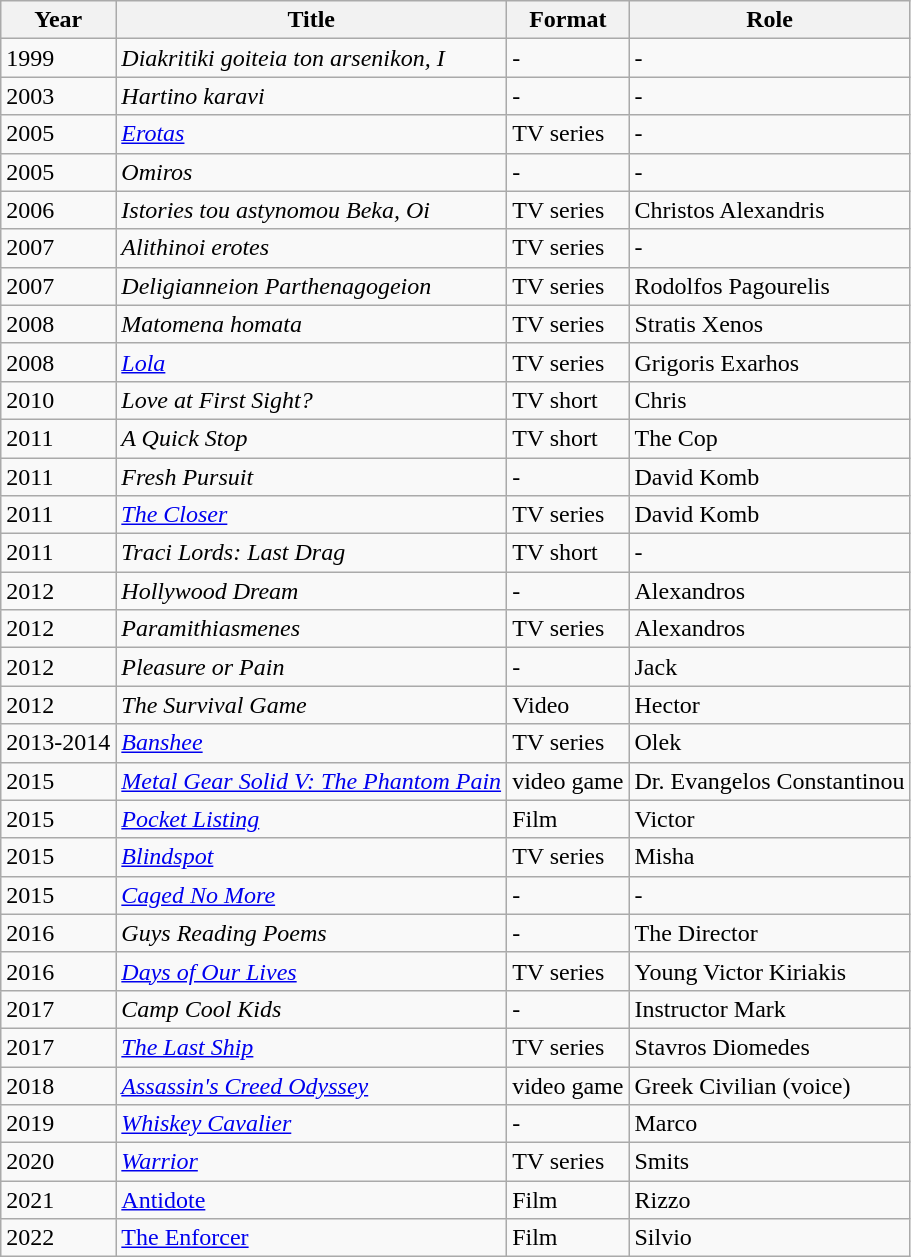<table class="wikitable sortable">
<tr>
<th>Year</th>
<th>Title</th>
<th>Format</th>
<th>Role</th>
</tr>
<tr>
<td>1999</td>
<td><em>Diakritiki goiteia ton arsenikon, I</em></td>
<td>-</td>
<td>-</td>
</tr>
<tr>
<td>2003</td>
<td><em>Hartino karavi</em></td>
<td>-</td>
<td>-</td>
</tr>
<tr>
<td>2005</td>
<td><em><a href='#'>Erotas</a></em></td>
<td>TV series</td>
<td>-</td>
</tr>
<tr>
<td>2005</td>
<td><em>Omiros</em></td>
<td>-</td>
<td>-</td>
</tr>
<tr>
<td>2006</td>
<td><em>Istories tou astynomou Beka, Oi</em></td>
<td>TV series</td>
<td>Christos Alexandris</td>
</tr>
<tr>
<td>2007</td>
<td><em>Alithinoi erotes</em></td>
<td>TV series</td>
<td>-</td>
</tr>
<tr>
<td>2007</td>
<td><em>Deligianneion Parthenagogeion</em></td>
<td>TV series</td>
<td>Rodolfos Pagourelis</td>
</tr>
<tr>
<td>2008</td>
<td><em>Matomena homata</em></td>
<td>TV series</td>
<td>Stratis Xenos</td>
</tr>
<tr>
<td>2008</td>
<td><em><a href='#'>Lola</a></em></td>
<td>TV series</td>
<td>Grigoris Exarhos</td>
</tr>
<tr>
<td>2010</td>
<td><em>Love at First Sight?</em></td>
<td>TV short</td>
<td>Chris</td>
</tr>
<tr>
<td>2011</td>
<td><em>A Quick Stop</em></td>
<td>TV short</td>
<td>The Cop</td>
</tr>
<tr>
<td>2011</td>
<td><em>Fresh Pursuit</em></td>
<td>-</td>
<td>David Komb</td>
</tr>
<tr>
<td>2011</td>
<td><em><a href='#'>The Closer</a></em></td>
<td>TV series</td>
<td>David Komb</td>
</tr>
<tr>
<td>2011</td>
<td><em>Traci Lords: Last Drag</em></td>
<td>TV short</td>
<td>-</td>
</tr>
<tr>
<td>2012</td>
<td><em>Hollywood Dream</em></td>
<td>-</td>
<td>Alexandros</td>
</tr>
<tr>
<td>2012</td>
<td><em>Paramithiasmenes</em></td>
<td>TV series</td>
<td>Alexandros</td>
</tr>
<tr>
<td>2012</td>
<td><em>Pleasure or Pain</em></td>
<td>-</td>
<td>Jack</td>
</tr>
<tr>
<td>2012</td>
<td><em>The Survival Game</em></td>
<td>Video</td>
<td>Hector</td>
</tr>
<tr>
<td>2013-2014</td>
<td><em><a href='#'>Banshee</a> </em></td>
<td>TV series</td>
<td>Olek</td>
</tr>
<tr>
<td>2015</td>
<td><em><a href='#'>Metal Gear Solid V: The Phantom Pain</a></em></td>
<td>video game</td>
<td>Dr. Evangelos Constantinou</td>
</tr>
<tr>
<td>2015</td>
<td><em><a href='#'>Pocket Listing</a></em></td>
<td>Film</td>
<td>Victor</td>
</tr>
<tr>
<td>2015</td>
<td><em><a href='#'>Blindspot</a></em></td>
<td>TV series</td>
<td>Misha</td>
</tr>
<tr>
<td>2015</td>
<td><em><a href='#'>Caged No More</a></em></td>
<td>-</td>
<td>-</td>
</tr>
<tr>
<td>2016</td>
<td><em>Guys Reading Poems</em></td>
<td>-</td>
<td>The Director</td>
</tr>
<tr>
<td>2016</td>
<td><em><a href='#'>Days of Our Lives</a></em></td>
<td>TV series</td>
<td>Young Victor Kiriakis</td>
</tr>
<tr>
<td>2017</td>
<td><em>Camp Cool Kids</em></td>
<td>-</td>
<td>Instructor Mark</td>
</tr>
<tr>
<td>2017</td>
<td><em><a href='#'>The Last Ship</a></em></td>
<td>TV series</td>
<td>Stavros Diomedes</td>
</tr>
<tr>
<td>2018</td>
<td><em><a href='#'>Assassin's Creed Odyssey</a></em></td>
<td>video game</td>
<td>Greek Civilian (voice)</td>
</tr>
<tr>
<td>2019</td>
<td><em><a href='#'>Whiskey Cavalier</a></em></td>
<td>-</td>
<td>Marco</td>
</tr>
<tr>
<td>2020</td>
<td><em><a href='#'>Warrior</a></em></td>
<td>TV series</td>
<td>Smits</td>
</tr>
<tr>
<td>2021</td>
<td><em><a href='#'></em>Antidote<em></a></td>
<td>Film</td>
<td>Rizzo</td>
</tr>
<tr>
<td>2022</td>
<td></em><a href='#'>The Enforcer</a><em></td>
<td>Film</td>
<td>Silvio</td>
</tr>
</table>
